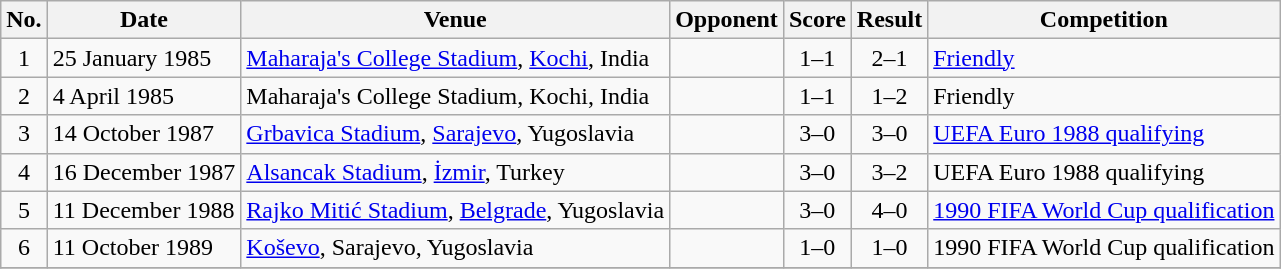<table class="wikitable sortable">
<tr>
<th scope="col">No.</th>
<th scope="col">Date</th>
<th scope="col">Venue</th>
<th scope="col">Opponent</th>
<th scope="col">Score</th>
<th scope="col">Result</th>
<th scope="col">Competition</th>
</tr>
<tr>
<td align="center">1</td>
<td>25 January 1985</td>
<td><a href='#'>Maharaja's College Stadium</a>, <a href='#'>Kochi</a>, India</td>
<td></td>
<td align="center">1–1</td>
<td align="center">2–1</td>
<td><a href='#'>Friendly</a></td>
</tr>
<tr>
<td align="center">2</td>
<td>4 April 1985</td>
<td>Maharaja's College Stadium, Kochi, India</td>
<td></td>
<td align="center">1–1</td>
<td align="center">1–2</td>
<td>Friendly</td>
</tr>
<tr>
<td align="center">3</td>
<td>14 October 1987</td>
<td><a href='#'>Grbavica Stadium</a>, <a href='#'>Sarajevo</a>, Yugoslavia</td>
<td></td>
<td align="center">3–0</td>
<td align="center">3–0</td>
<td><a href='#'>UEFA Euro 1988 qualifying</a></td>
</tr>
<tr>
<td align="center">4</td>
<td>16 December 1987</td>
<td><a href='#'>Alsancak Stadium</a>, <a href='#'>İzmir</a>, Turkey</td>
<td></td>
<td align="center">3–0</td>
<td align="center">3–2</td>
<td>UEFA Euro 1988 qualifying</td>
</tr>
<tr>
<td align="center">5</td>
<td>11 December 1988</td>
<td><a href='#'>Rajko Mitić Stadium</a>, <a href='#'>Belgrade</a>, Yugoslavia</td>
<td></td>
<td align="center">3–0</td>
<td align="center">4–0</td>
<td><a href='#'>1990 FIFA World Cup qualification</a></td>
</tr>
<tr>
<td align="center">6</td>
<td>11 October 1989</td>
<td><a href='#'>Koševo</a>, Sarajevo, Yugoslavia</td>
<td></td>
<td align="center">1–0</td>
<td align="center">1–0</td>
<td>1990 FIFA World Cup qualification</td>
</tr>
<tr>
</tr>
</table>
